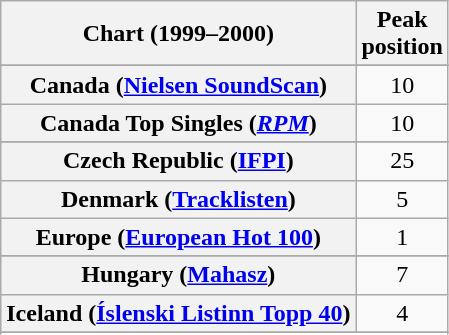<table class="wikitable sortable plainrowheaders" style="text-align:center">
<tr>
<th scope="col">Chart (1999–2000)</th>
<th scope="col">Peak<br>position</th>
</tr>
<tr>
</tr>
<tr>
</tr>
<tr>
</tr>
<tr>
</tr>
<tr>
<th scope="row">Canada (<a href='#'>Nielsen SoundScan</a>)</th>
<td>10</td>
</tr>
<tr>
<th scope="row">Canada Top Singles (<em><a href='#'>RPM</a></em>)</th>
<td>10</td>
</tr>
<tr>
</tr>
<tr>
<th scope="row">Czech Republic (<a href='#'>IFPI</a>)</th>
<td>25</td>
</tr>
<tr>
<th scope="row">Denmark (<a href='#'>Tracklisten</a>)</th>
<td>5</td>
</tr>
<tr>
<th scope="row">Europe (<a href='#'>European Hot 100</a>)</th>
<td>1</td>
</tr>
<tr>
</tr>
<tr>
</tr>
<tr>
</tr>
<tr>
<th scope="row">Hungary (<a href='#'>Mahasz</a>)</th>
<td>7</td>
</tr>
<tr>
<th scope="row">Iceland (<a href='#'>Íslenski Listinn Topp 40</a>)</th>
<td>4</td>
</tr>
<tr>
</tr>
<tr>
</tr>
<tr>
</tr>
<tr>
</tr>
<tr>
</tr>
<tr>
</tr>
<tr>
</tr>
<tr>
</tr>
<tr>
</tr>
<tr>
</tr>
<tr>
</tr>
<tr>
</tr>
<tr>
</tr>
<tr>
</tr>
<tr>
</tr>
<tr>
</tr>
<tr>
</tr>
</table>
